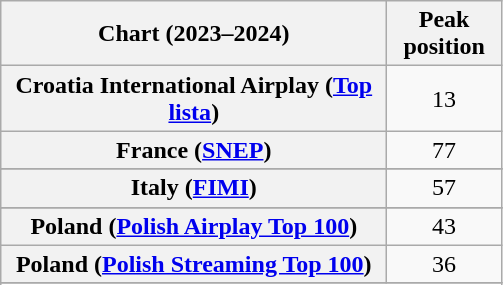<table class="wikitable plainrowheaders" style="text-align:center">
<tr>
<th width=250>Chart (2023–2024)</th>
<th width=69>Peak<br>position</th>
</tr>
<tr>
<th scope="row">Croatia International Airplay (<a href='#'>Top lista</a>)</th>
<td>13</td>
</tr>
<tr>
<th scope="row">France (<a href='#'>SNEP</a>)</th>
<td>77</td>
</tr>
<tr>
</tr>
<tr>
<th scope="row">Italy (<a href='#'>FIMI</a>)</th>
<td>57</td>
</tr>
<tr>
</tr>
<tr>
<th scope="row">Poland (<a href='#'>Polish Airplay Top 100</a>)</th>
<td>43</td>
</tr>
<tr>
<th scope="row">Poland (<a href='#'>Polish Streaming Top 100</a>)</th>
<td>36</td>
</tr>
<tr>
</tr>
<tr>
</tr>
<tr>
</tr>
</table>
